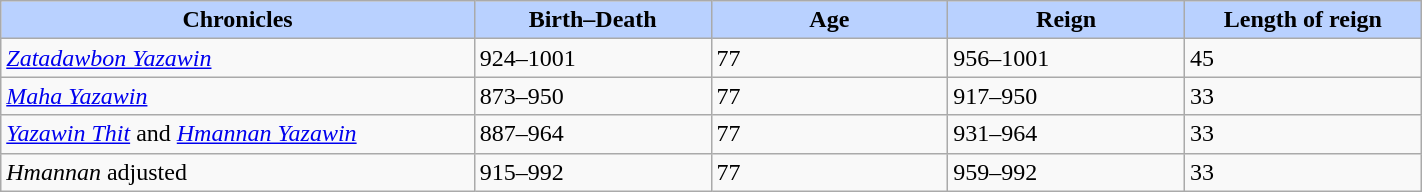<table width=75% class="wikitable">
<tr>
<th style="background-color:#B9D1FF" width=20%>Chronicles</th>
<th style="background-color:#B9D1FF" width=10%>Birth–Death</th>
<th style="background-color:#B9D1FF" width=10%>Age</th>
<th style="background-color:#B9D1FF" width=10%>Reign</th>
<th style="background-color:#B9D1FF" width=10%>Length of reign</th>
</tr>
<tr>
<td><em><a href='#'>Zatadawbon Yazawin</a></em></td>
<td>924–1001</td>
<td>77</td>
<td>956–1001</td>
<td>45</td>
</tr>
<tr>
<td><em><a href='#'>Maha Yazawin</a></em></td>
<td>873–950</td>
<td>77</td>
<td>917–950</td>
<td>33</td>
</tr>
<tr>
<td><em><a href='#'>Yazawin Thit</a></em> and <em><a href='#'>Hmannan Yazawin</a></em></td>
<td>887–964</td>
<td>77</td>
<td>931–964</td>
<td>33</td>
</tr>
<tr>
<td><em>Hmannan</em> adjusted</td>
<td>915–992</td>
<td>77</td>
<td>959–992</td>
<td>33</td>
</tr>
</table>
